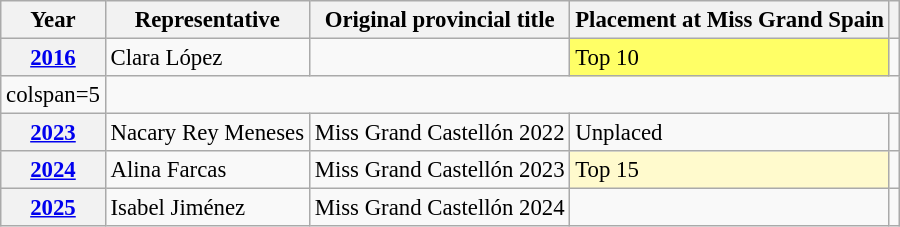<table class="wikitable defaultcenter col2left" style="font-size:95%;">
<tr>
<th>Year</th>
<th>Representative</th>
<th>Original provincial title</th>
<th>Placement at Miss Grand Spain</th>
<th></th>
</tr>
<tr>
<th><a href='#'>2016</a></th>
<td>Clara López</td>
<td></td>
<td bgcolor=#FFFF66>Top 10</td>
<td></td>
</tr>
<tr>
<td>colspan=5 </td>
</tr>
<tr>
<th><a href='#'>2023</a></th>
<td>Nacary Rey Meneses</td>
<td>Miss Grand Castellón 2022</td>
<td>Unplaced</td>
<td></td>
</tr>
<tr>
<th><a href='#'>2024</a></th>
<td>Alina Farcas</td>
<td>Miss Grand Castellón 2023</td>
<td bgcolor=#FFFACD>Top 15</td>
<td></td>
</tr>
<tr>
<th><a href='#'>2025</a></th>
<td>Isabel Jiménez</td>
<td>Miss Grand Castellón 2024</td>
<td></td>
<td></td>
</tr>
</table>
